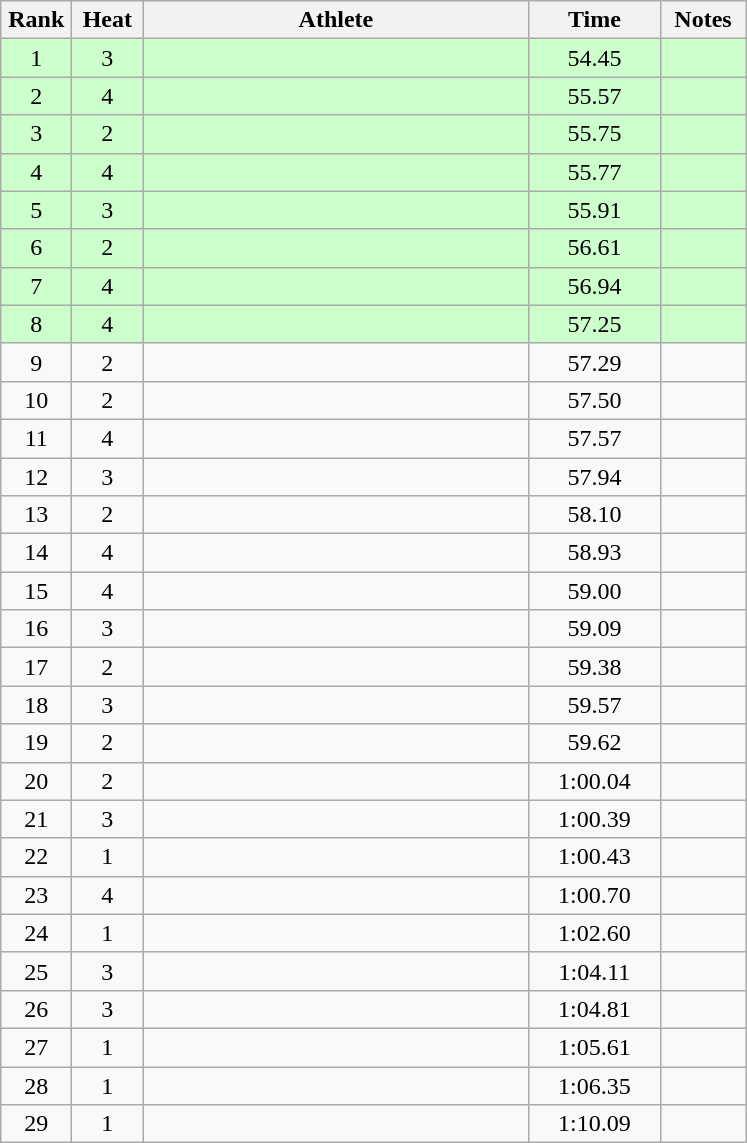<table class="wikitable" style="text-align:center">
<tr>
<th width=40>Rank</th>
<th width=40>Heat</th>
<th width=250>Athlete</th>
<th width=80>Time</th>
<th width=50>Notes</th>
</tr>
<tr bgcolor=ccffcc>
<td>1</td>
<td>3</td>
<td align=left></td>
<td>54.45</td>
<td></td>
</tr>
<tr bgcolor=ccffcc>
<td>2</td>
<td>4</td>
<td align=left></td>
<td>55.57</td>
<td></td>
</tr>
<tr bgcolor=ccffcc>
<td>3</td>
<td>2</td>
<td align=left></td>
<td>55.75</td>
<td></td>
</tr>
<tr bgcolor=ccffcc>
<td>4</td>
<td>4</td>
<td align=left></td>
<td>55.77</td>
<td></td>
</tr>
<tr bgcolor=ccffcc>
<td>5</td>
<td>3</td>
<td align=left></td>
<td>55.91</td>
<td></td>
</tr>
<tr bgcolor=ccffcc>
<td>6</td>
<td>2</td>
<td align=left></td>
<td>56.61</td>
<td></td>
</tr>
<tr bgcolor=ccffcc>
<td>7</td>
<td>4</td>
<td align=left></td>
<td>56.94</td>
<td></td>
</tr>
<tr bgcolor=ccffcc>
<td>8</td>
<td>4</td>
<td align=left></td>
<td>57.25</td>
<td></td>
</tr>
<tr>
<td>9</td>
<td>2</td>
<td align=left></td>
<td>57.29</td>
<td></td>
</tr>
<tr>
<td>10</td>
<td>2</td>
<td align=left></td>
<td>57.50</td>
<td></td>
</tr>
<tr>
<td>11</td>
<td>4</td>
<td align=left></td>
<td>57.57</td>
<td></td>
</tr>
<tr>
<td>12</td>
<td>3</td>
<td align=left></td>
<td>57.94</td>
<td></td>
</tr>
<tr>
<td>13</td>
<td>2</td>
<td align=left></td>
<td>58.10</td>
<td></td>
</tr>
<tr>
<td>14</td>
<td>4</td>
<td align=left></td>
<td>58.93</td>
<td></td>
</tr>
<tr>
<td>15</td>
<td>4</td>
<td align=left></td>
<td>59.00</td>
<td></td>
</tr>
<tr>
<td>16</td>
<td>3</td>
<td align=left></td>
<td>59.09</td>
<td></td>
</tr>
<tr>
<td>17</td>
<td>2</td>
<td align=left></td>
<td>59.38</td>
<td></td>
</tr>
<tr>
<td>18</td>
<td>3</td>
<td align=left></td>
<td>59.57</td>
<td></td>
</tr>
<tr>
<td>19</td>
<td>2</td>
<td align=left></td>
<td>59.62</td>
<td></td>
</tr>
<tr>
<td>20</td>
<td>2</td>
<td align=left></td>
<td>1:00.04</td>
<td></td>
</tr>
<tr>
<td>21</td>
<td>3</td>
<td align=left></td>
<td>1:00.39</td>
<td></td>
</tr>
<tr>
<td>22</td>
<td>1</td>
<td align=left></td>
<td>1:00.43</td>
<td></td>
</tr>
<tr>
<td>23</td>
<td>4</td>
<td align=left></td>
<td>1:00.70</td>
<td></td>
</tr>
<tr>
<td>24</td>
<td>1</td>
<td align=left></td>
<td>1:02.60</td>
<td></td>
</tr>
<tr>
<td>25</td>
<td>3</td>
<td align=left></td>
<td>1:04.11</td>
<td></td>
</tr>
<tr>
<td>26</td>
<td>3</td>
<td align=left></td>
<td>1:04.81</td>
<td></td>
</tr>
<tr>
<td>27</td>
<td>1</td>
<td align=left></td>
<td>1:05.61</td>
<td></td>
</tr>
<tr>
<td>28</td>
<td>1</td>
<td align=left></td>
<td>1:06.35</td>
<td></td>
</tr>
<tr>
<td>29</td>
<td>1</td>
<td align=left></td>
<td>1:10.09</td>
<td></td>
</tr>
</table>
